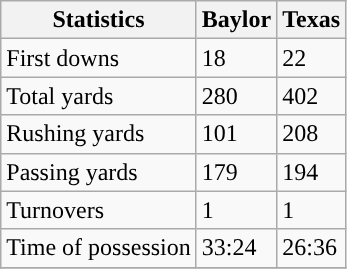<table class="wikitable" style="float: left;">
<tr>
<th>Statistics</th>
<th>Baylor</th>
<th>Texas</th>
</tr>
<tr>
<td>First downs</td>
<td>18</td>
<td>22</td>
</tr>
<tr>
<td>Total yards</td>
<td>280</td>
<td>402</td>
</tr>
<tr>
<td>Rushing yards</td>
<td>101</td>
<td>208</td>
</tr>
<tr>
<td>Passing yards</td>
<td>179</td>
<td>194</td>
</tr>
<tr>
<td>Turnovers</td>
<td>1</td>
<td>1</td>
</tr>
<tr>
<td>Time of possession</td>
<td>33:24</td>
<td>26:36</td>
</tr>
<tr>
</tr>
</table>
